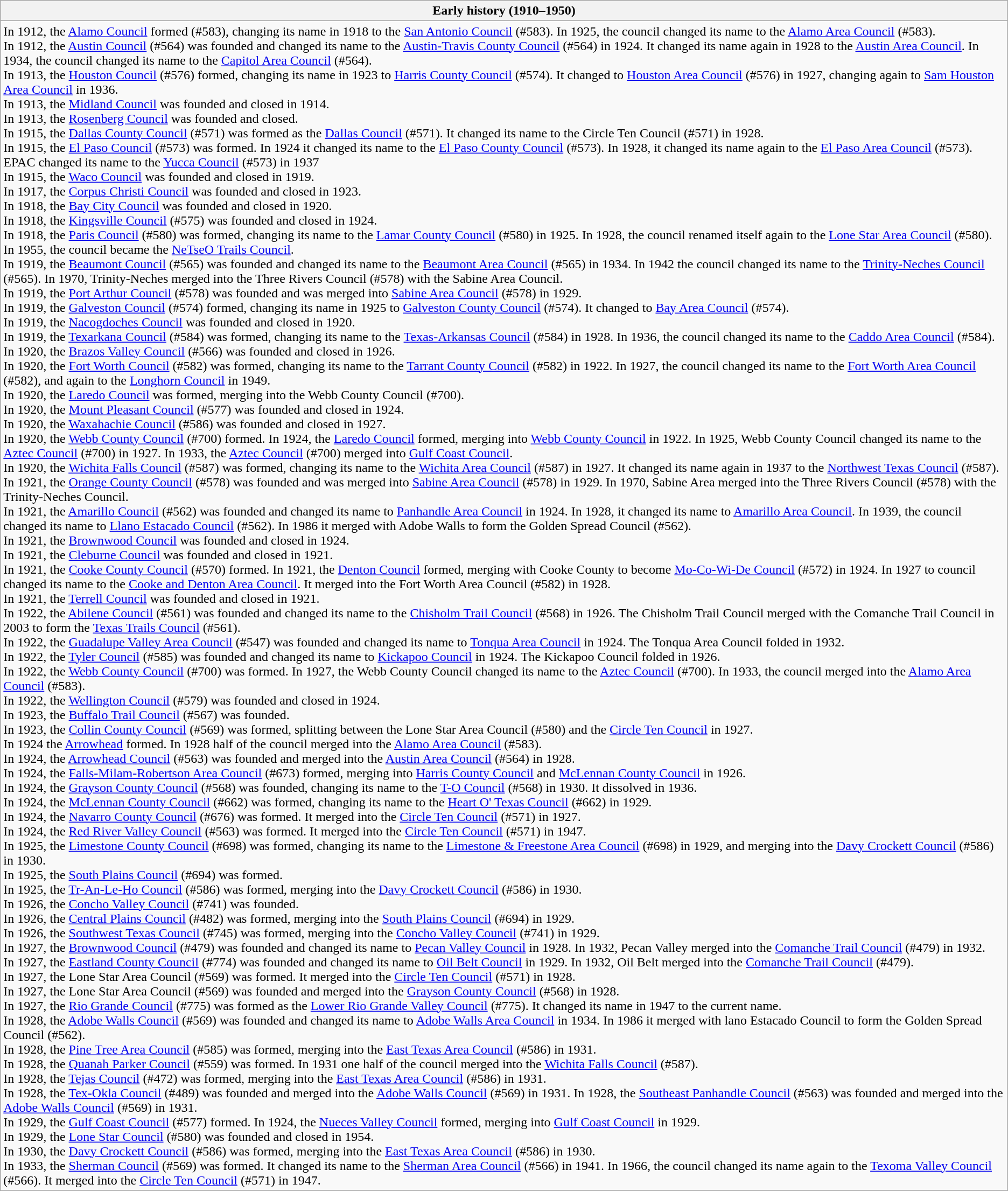<table class="wikitable collapsible collapsed">
<tr>
<th>Early history (1910–1950)</th>
</tr>
<tr>
<td>In 1912, the <a href='#'>Alamo Council</a> formed (#583), changing its name in 1918 to the <a href='#'>San Antonio Council</a> (#583). In 1925, the council changed its name to the <a href='#'>Alamo Area Council</a> (#583).<br>In 1912, the <a href='#'>Austin Council</a> (#564) was founded and changed its name to the <a href='#'>Austin-Travis County Council</a> (#564) in 1924. It changed its name again in 1928 to the <a href='#'>Austin Area Council</a>. In 1934, the council changed its name to the <a href='#'>Capitol Area Council</a> (#564).<br>In 1913, the <a href='#'>Houston Council</a> (#576) formed, changing its name in 1923 to <a href='#'>Harris County Council</a> (#574). It changed to <a href='#'>Houston Area Council</a> (#576) in 1927, changing again to <a href='#'>Sam Houston Area Council</a> in 1936.<br>In 1913, the <a href='#'>Midland Council</a> was founded and closed in 1914.<br>In 1913, the <a href='#'>Rosenberg Council</a> was founded and closed.<br>In 1915, the <a href='#'>Dallas County Council</a> (#571) was formed as the <a href='#'>Dallas Council</a> (#571). It changed its name to the Circle Ten Council (#571) in 1928.<br>In 1915, the <a href='#'>El Paso Council</a> (#573) was formed. In 1924 it changed its name to the <a href='#'>El Paso County Council</a> (#573). In 1928, it changed its name again to the <a href='#'>El Paso Area Council</a> (#573). EPAC changed its name to the <a href='#'>Yucca Council</a> (#573) in 1937<br>In 1915, the <a href='#'>Waco Council</a> was founded and closed in 1919.<br>In 1917, the <a href='#'>Corpus Christi Council</a> was founded and closed in 1923.<br>In 1918, the <a href='#'>Bay City Council</a> was founded and closed in 1920.<br>In 1918, the <a href='#'>Kingsville Council</a> (#575) was founded and closed in 1924.<br>In 1918, the <a href='#'>Paris Council</a> (#580) was formed, changing its name to the <a href='#'>Lamar County Council</a> (#580) in 1925. In 1928, the council renamed itself again to the <a href='#'>Lone Star Area Council</a> (#580). In 1955, the council became the <a href='#'>NeTseO Trails Council</a>.<br>In 1919, the <a href='#'>Beaumont Council</a> (#565) was founded and changed its name to the <a href='#'>Beaumont Area Council</a> (#565) in 1934. In 1942 the council changed its name to the <a href='#'>Trinity-Neches Council</a> (#565). In 1970,  Trinity-Neches merged into the Three Rivers Council (#578) with the Sabine Area Council.<br>In 1919, the <a href='#'>Port Arthur Council</a> (#578) was founded and was merged into <a href='#'>Sabine Area Council</a> (#578) in 1929.<br>In 1919, the <a href='#'>Galveston Council</a> (#574) formed, changing its name in 1925 to <a href='#'>Galveston County Council</a> (#574). It changed to <a href='#'>Bay Area Council</a> (#574).<br>In 1919, the <a href='#'>Nacogdoches Council</a> was founded and closed in 1920.<br>In 1919, the <a href='#'>Texarkana Council</a> (#584) was formed, changing its name to the <a href='#'>Texas-Arkansas Council</a> (#584) in 1928. In 1936, the council changed its name to the <a href='#'>Caddo Area Council</a> (#584).<br>In 1920, the <a href='#'>Brazos Valley Council</a> (#566) was founded and closed in 1926.<br>In 1920, the <a href='#'>Fort Worth Council</a> (#582) was formed, changing its name to the <a href='#'>Tarrant County Council</a> (#582) in 1922. In 1927, the council changed its name to the <a href='#'>Fort Worth Area Council</a> (#582), and again to the <a href='#'>Longhorn Council</a> in 1949.<br>In 1920, the <a href='#'>Laredo Council</a> was formed, merging into the Webb County Council (#700).<br>In 1920, the <a href='#'>Mount Pleasant Council</a> (#577) was founded and closed in 1924.<br>In 1920, the <a href='#'>Waxahachie Council</a> (#586) was founded and closed in 1927.<br>In 1920, the <a href='#'>Webb County Council</a> (#700) formed. In 1924, the <a href='#'>Laredo Council</a> formed, merging into <a href='#'>Webb County Council</a> in 1922. In 1925, Webb County Council changed its name to the <a href='#'>Aztec Council</a> (#700) in 1927. In 1933, the <a href='#'>Aztec Council</a> (#700) merged into <a href='#'>Gulf Coast Council</a>.<br>In 1920, the <a href='#'>Wichita Falls Council</a> (#587) was formed, changing its name to the <a href='#'>Wichita Area Council</a> (#587) in 1927. It changed its name again in 1937 to the <a href='#'>Northwest Texas Council</a> (#587).<br>In 1921, the <a href='#'>Orange County Council</a> (#578) was founded and was merged into <a href='#'>Sabine Area Council</a> (#578) in 1929. In 1970,  Sabine Area merged into the Three Rivers Council (#578) with the Trinity-Neches Council.<br>In 1921, the <a href='#'>Amarillo Council</a> (#562) was founded and changed its name to <a href='#'>Panhandle Area Council</a> in 1924. In 1928, it changed its name to <a href='#'>Amarillo Area Council</a>. In 1939, the council changed its name to <a href='#'>Llano Estacado Council</a> (#562). In 1986 it merged with Adobe Walls to form the Golden Spread Council (#562).<br>In 1921, the <a href='#'>Brownwood Council</a> was founded and closed in 1924.<br>In 1921, the <a href='#'>Cleburne Council</a> was founded and closed in 1921.<br>In 1921, the <a href='#'>Cooke County Council</a> (#570) formed. In 1921, the <a href='#'>Denton Council</a> formed, merging with Cooke County to become <a href='#'>Mo-Co-Wi-De Council</a> (#572) in 1924. In 1927 to council changed its name to the <a href='#'>Cooke and Denton Area Council</a>. It merged into the Fort Worth Area Council (#582) in 1928.<br>In 1921, the <a href='#'>Terrell Council</a> was founded and closed in 1921.<br>In 1922, the <a href='#'>Abilene Council</a> (#561) was founded and changed its name to the <a href='#'>Chisholm Trail Council</a> (#568) in 1926. The Chisholm Trail Council merged with the Comanche Trail Council in 2003 to form the <a href='#'>Texas Trails Council</a> (#561).<br>In 1922, the <a href='#'>Guadalupe Valley Area Council</a> (#547) was founded and changed its name to <a href='#'>Tonqua Area Council</a> in 1924. The Tonqua Area Council folded in 1932.<br>In 1922, the <a href='#'>Tyler Council</a> (#585) was founded and changed its name to <a href='#'>Kickapoo Council</a> in 1924. The Kickapoo Council folded in 1926.<br>In 1922, the <a href='#'>Webb County Council</a> (#700) was formed. In 1927, the Webb County Council changed its name to the <a href='#'>Aztec Council</a> (#700). In 1933, the council merged into the <a href='#'>Alamo Area Council</a> (#583).<br>In 1922, the <a href='#'>Wellington Council</a> (#579) was founded and closed in 1924.<br>In 1923, the <a href='#'>Buffalo Trail Council</a> (#567) was founded.<br>In 1923, the <a href='#'>Collin County Council</a> (#569) was formed, splitting between the Lone Star Area Council (#580) and the <a href='#'>Circle Ten Council</a> in 1927.<br>In 1924 the <a href='#'>Arrowhead</a> formed. In 1928 half of the council merged into the <a href='#'>Alamo Area Council</a> (#583).<br>In 1924, the <a href='#'>Arrowhead Council</a> (#563) was founded and merged into the <a href='#'>Austin Area Council</a> (#564) in 1928.<br>In 1924, the <a href='#'>Falls-Milam-Robertson Area Council</a> (#673) formed, merging into <a href='#'>Harris County Council</a> and <a href='#'>McLennan County Council</a> in 1926.<br>In 1924, the <a href='#'>Grayson County Council</a> (#568) was founded, changing its name to the <a href='#'>T-O Council</a> (#568) in 1930. It dissolved in 1936.<br>In 1924, the <a href='#'>McLennan County Council</a> (#662) was formed, changing its name to the <a href='#'>Heart O' Texas Council</a> (#662) in 1929.<br>In 1924, the <a href='#'>Navarro County Council</a> (#676) was formed. It merged into the <a href='#'>Circle Ten Council</a> (#571) in 1927.<br>In 1924, the <a href='#'>Red River Valley Council</a> (#563) was formed. It merged into the <a href='#'>Circle Ten Council</a> (#571) in 1947.<br>In 1925, the <a href='#'>Limestone County Council</a> (#698) was formed, changing its name to the <a href='#'>Limestone & Freestone Area Council</a> (#698) in 1929, and merging into the <a href='#'>Davy Crockett Council</a> (#586) in 1930.<br>In 1925, the <a href='#'>South Plains Council</a> (#694) was formed.<br>In 1925, the <a href='#'>Tr-An-Le-Ho Council</a> (#586) was formed, merging into the <a href='#'>Davy Crockett Council</a> (#586) in 1930.<br>In 1926, the <a href='#'>Concho Valley Council</a> (#741) was founded.<br>In 1926, the <a href='#'>Central Plains Council</a> (#482) was formed, merging into the <a href='#'>South Plains Council</a> (#694) in 1929.<br>In 1926, the <a href='#'>Southwest Texas Council</a> (#745) was formed, merging into the <a href='#'>Concho Valley Council</a> (#741) in 1929.<br>In 1927, the <a href='#'>Brownwood Council</a> (#479) was founded and changed its name to <a href='#'>Pecan Valley Council</a> in 1928. In 1932, Pecan Valley merged into the <a href='#'>Comanche Trail Council</a> (#479) in 1932.<br>In 1927, the <a href='#'>Eastland County Council</a> (#774) was founded and changed its name to <a href='#'>Oil Belt Council</a> in 1929. In 1932, Oil Belt merged into the <a href='#'>Comanche Trail Council</a> (#479).<br>In 1927, the Lone Star Area Council (#569) was formed. It merged into the <a href='#'>Circle Ten Council</a> (#571) in 1928.<br>In 1927, the Lone Star Area Council (#569) was founded and merged into the <a href='#'>Grayson County Council</a> (#568) in 1928.<br>In 1927, the <a href='#'>Rio Grande Council</a> (#775) was formed as the <a href='#'>Lower Rio Grande Valley Council</a> (#775). It changed its name in 1947 to the current name.<br>In 1928, the <a href='#'>Adobe Walls Council</a> (#569) was founded and changed its name to <a href='#'>Adobe Walls Area Council</a> in 1934. In 1986 it merged with lano Estacado Council to form the Golden Spread Council (#562).<br>In 1928, the <a href='#'>Pine Tree Area Council</a> (#585) was formed, merging into the <a href='#'>East Texas Area Council</a> (#586) in 1931.<br>In 1928, the <a href='#'>Quanah Parker Council</a> (#559) was formed. In 1931 one half of the council merged into the <a href='#'>Wichita Falls Council</a>  (#587).<br>In 1928, the <a href='#'>Tejas Council</a> (#472) was formed, merging into the <a href='#'>East Texas Area Council</a> (#586) in 1931.<br>In 1928, the <a href='#'>Tex-Okla Council</a> (#489) was founded and merged into the <a href='#'>Adobe Walls Council</a> (#569) in 1931. In 1928, the <a href='#'>Southeast Panhandle Council</a> (#563) was founded and merged into the <a href='#'>Adobe Walls Council</a> (#569) in 1931.<br>In 1929, the <a href='#'>Gulf Coast Council</a> (#577) formed. In 1924, the <a href='#'>Nueces Valley Council</a> formed, merging into <a href='#'>Gulf Coast Council</a> in 1929.<br>In 1929, the <a href='#'>Lone Star Council</a> (#580) was founded and closed in 1954.<br>In 1930, the <a href='#'>Davy Crockett Council</a> (#586) was formed, merging into the <a href='#'>East Texas Area Council</a> (#586) in 1930.<br>In 1933, the <a href='#'>Sherman Council</a> (#569) was formed. It changed its name to the <a href='#'>Sherman Area Council</a> (#566) in 1941. In 1966, the council changed its name again to the <a href='#'>Texoma Valley Council</a> (#566). It merged into the <a href='#'>Circle Ten Council</a> (#571) in 1947.</td>
</tr>
</table>
